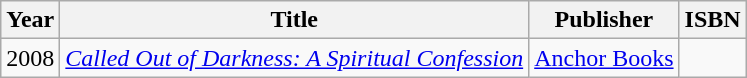<table class="wikitable sortable">
<tr>
<th>Year</th>
<th>Title</th>
<th>Publisher</th>
<th>ISBN</th>
</tr>
<tr>
<td>2008</td>
<td><em><a href='#'>Called Out of Darkness: A Spiritual Confession</a></em></td>
<td><a href='#'>Anchor Books</a></td>
<td></td>
</tr>
</table>
